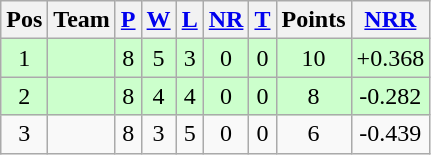<table class="wikitable">
<tr>
<th>Pos</th>
<th>Team</th>
<th><a href='#'>P</a></th>
<th><a href='#'>W</a></th>
<th><a href='#'>L</a></th>
<th><a href='#'>NR</a></th>
<th><a href='#'>T</a></th>
<th>Points</th>
<th><a href='#'>NRR</a></th>
</tr>
<tr align="center" bgcolor="#ccffcc">
<td>1</td>
<td align="left"></td>
<td>8</td>
<td>5</td>
<td>3</td>
<td>0</td>
<td>0</td>
<td>10</td>
<td>+0.368</td>
</tr>
<tr align="center" bgcolor="#ccffcc">
<td>2</td>
<td align="left"></td>
<td>8</td>
<td>4</td>
<td>4</td>
<td>0</td>
<td>0</td>
<td>8</td>
<td>-0.282</td>
</tr>
<tr align="center">
<td>3</td>
<td align="left"></td>
<td>8</td>
<td>3</td>
<td>5</td>
<td>0</td>
<td>0</td>
<td>6</td>
<td>-0.439</td>
</tr>
</table>
